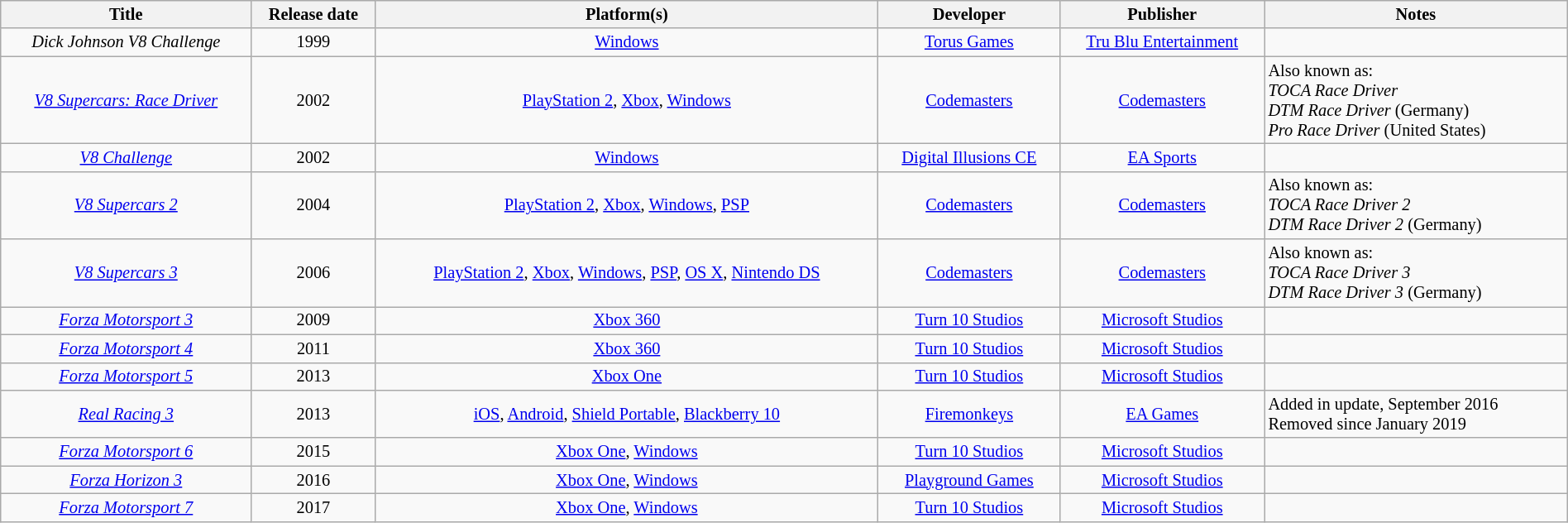<table class="wikitable sortable" style="font-size: 85%; text-align: center; width: 100%;">
<tr>
<th>Title</th>
<th>Release date</th>
<th>Platform(s)</th>
<th>Developer</th>
<th>Publisher</th>
<th class="unsortable">Notes</th>
</tr>
<tr>
<td><em>Dick Johnson V8 Challenge</em></td>
<td>1999</td>
<td><a href='#'>Windows</a></td>
<td><a href='#'>Torus Games</a></td>
<td><a href='#'>Tru Blu Entertainment</a></td>
<td></td>
</tr>
<tr>
<td><em><a href='#'>V8 Supercars: Race Driver</a></em></td>
<td>2002</td>
<td><a href='#'>PlayStation 2</a>, <a href='#'>Xbox</a>, <a href='#'>Windows</a></td>
<td><a href='#'>Codemasters</a></td>
<td><a href='#'>Codemasters</a></td>
<td align="left">Also known as:<br><em>TOCA Race Driver</em><br><em>DTM Race Driver</em> (Germany)<br><em>Pro Race Driver</em> (United States)</td>
</tr>
<tr>
<td><em><a href='#'>V8 Challenge</a></em></td>
<td>2002</td>
<td><a href='#'>Windows</a></td>
<td><a href='#'>Digital Illusions CE</a></td>
<td><a href='#'>EA Sports</a></td>
<td></td>
</tr>
<tr>
<td><em><a href='#'>V8 Supercars 2</a></em></td>
<td>2004</td>
<td><a href='#'>PlayStation 2</a>, <a href='#'>Xbox</a>, <a href='#'>Windows</a>, <a href='#'>PSP</a></td>
<td><a href='#'>Codemasters</a></td>
<td><a href='#'>Codemasters</a></td>
<td align="left">Also known as:<br><em>TOCA Race Driver 2</em><br><em>DTM Race Driver 2</em> (Germany)</td>
</tr>
<tr>
<td><em><a href='#'>V8 Supercars 3</a></em></td>
<td>2006</td>
<td><a href='#'>PlayStation 2</a>, <a href='#'>Xbox</a>, <a href='#'>Windows</a>, <a href='#'>PSP</a>, <a href='#'>OS X</a>, <a href='#'>Nintendo DS</a></td>
<td><a href='#'>Codemasters</a></td>
<td><a href='#'>Codemasters</a></td>
<td align="left">Also known as:<br><em>TOCA Race Driver 3</em><br><em>DTM Race Driver 3</em> (Germany)</td>
</tr>
<tr>
<td><em><a href='#'>Forza Motorsport 3</a></em></td>
<td>2009</td>
<td><a href='#'>Xbox 360</a></td>
<td><a href='#'>Turn 10 Studios</a></td>
<td><a href='#'>Microsoft Studios</a></td>
<td></td>
</tr>
<tr>
<td><em><a href='#'>Forza Motorsport 4</a></em></td>
<td>2011</td>
<td><a href='#'>Xbox 360</a></td>
<td><a href='#'>Turn 10 Studios</a></td>
<td><a href='#'>Microsoft Studios</a></td>
<td></td>
</tr>
<tr>
<td><em><a href='#'>Forza Motorsport 5</a></em></td>
<td>2013</td>
<td><a href='#'>Xbox One</a></td>
<td><a href='#'>Turn 10 Studios</a></td>
<td><a href='#'>Microsoft Studios</a></td>
<td></td>
</tr>
<tr>
<td><em><a href='#'>Real Racing 3</a></em></td>
<td>2013</td>
<td><a href='#'>iOS</a>, <a href='#'>Android</a>, <a href='#'>Shield Portable</a>, <a href='#'>Blackberry 10</a></td>
<td><a href='#'>Firemonkeys</a></td>
<td><a href='#'>EA Games</a></td>
<td align="left">Added in update, September 2016<br>Removed since January 2019</td>
</tr>
<tr>
<td><em><a href='#'>Forza Motorsport 6</a></em></td>
<td>2015</td>
<td><a href='#'>Xbox One</a>, <a href='#'>Windows</a></td>
<td><a href='#'>Turn 10 Studios</a></td>
<td><a href='#'>Microsoft Studios</a></td>
<td></td>
</tr>
<tr>
<td><em><a href='#'>Forza Horizon 3</a></em></td>
<td>2016</td>
<td><a href='#'>Xbox One</a>, <a href='#'>Windows</a></td>
<td><a href='#'>Playground Games</a></td>
<td><a href='#'>Microsoft Studios</a></td>
<td></td>
</tr>
<tr>
<td><em><a href='#'>Forza Motorsport 7</a></em></td>
<td>2017</td>
<td><a href='#'>Xbox One</a>, <a href='#'>Windows</a></td>
<td><a href='#'>Turn 10 Studios</a></td>
<td><a href='#'>Microsoft Studios</a></td>
<td></td>
</tr>
</table>
